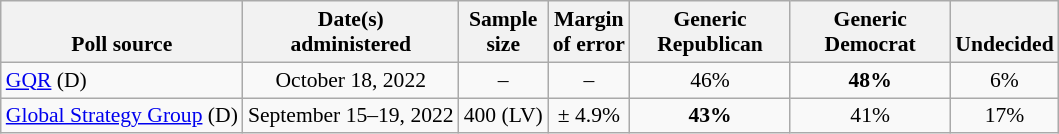<table class="wikitable" style="font-size:90%;text-align:center;">
<tr valign=bottom>
<th>Poll source</th>
<th>Date(s)<br>administered</th>
<th>Sample<br>size</th>
<th>Margin<br>of error</th>
<th style="width:100px;">Generic<br>Republican</th>
<th style="width:100px;">Generic<br>Democrat</th>
<th>Undecided</th>
</tr>
<tr>
<td style="text-align:left;"><a href='#'>GQR</a> (D)</td>
<td>October 18, 2022</td>
<td>–</td>
<td>–</td>
<td>46%</td>
<td><strong>48%</strong></td>
<td>6%</td>
</tr>
<tr>
<td style="text-align:left;"><a href='#'>Global Strategy Group</a> (D)</td>
<td>September 15–19, 2022</td>
<td>400 (LV)</td>
<td>± 4.9%</td>
<td><strong>43%</strong></td>
<td>41%</td>
<td>17%</td>
</tr>
</table>
